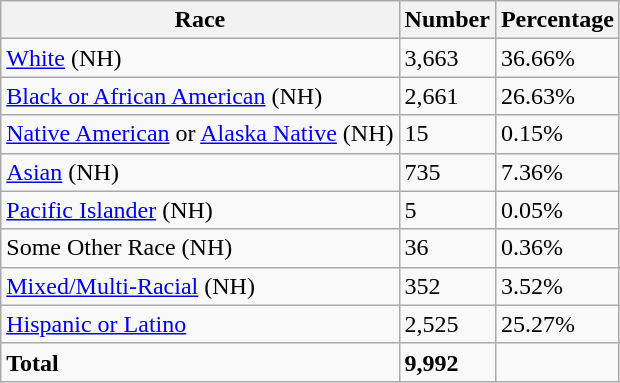<table class="wikitable">
<tr>
<th>Race</th>
<th>Number</th>
<th>Percentage</th>
</tr>
<tr>
<td><a href='#'>White</a> (NH)</td>
<td>3,663</td>
<td>36.66%</td>
</tr>
<tr>
<td><a href='#'>Black or African American</a> (NH)</td>
<td>2,661</td>
<td>26.63%</td>
</tr>
<tr>
<td><a href='#'>Native American</a> or <a href='#'>Alaska Native</a> (NH)</td>
<td>15</td>
<td>0.15%</td>
</tr>
<tr>
<td><a href='#'>Asian</a> (NH)</td>
<td>735</td>
<td>7.36%</td>
</tr>
<tr>
<td><a href='#'>Pacific Islander</a> (NH)</td>
<td>5</td>
<td>0.05%</td>
</tr>
<tr>
<td>Some Other Race (NH)</td>
<td>36</td>
<td>0.36%</td>
</tr>
<tr>
<td><a href='#'>Mixed/Multi-Racial</a> (NH)</td>
<td>352</td>
<td>3.52%</td>
</tr>
<tr>
<td><a href='#'>Hispanic or Latino</a></td>
<td>2,525</td>
<td>25.27%</td>
</tr>
<tr>
<td><strong>Total</strong></td>
<td><strong>9,992</strong></td>
<td></td>
</tr>
</table>
